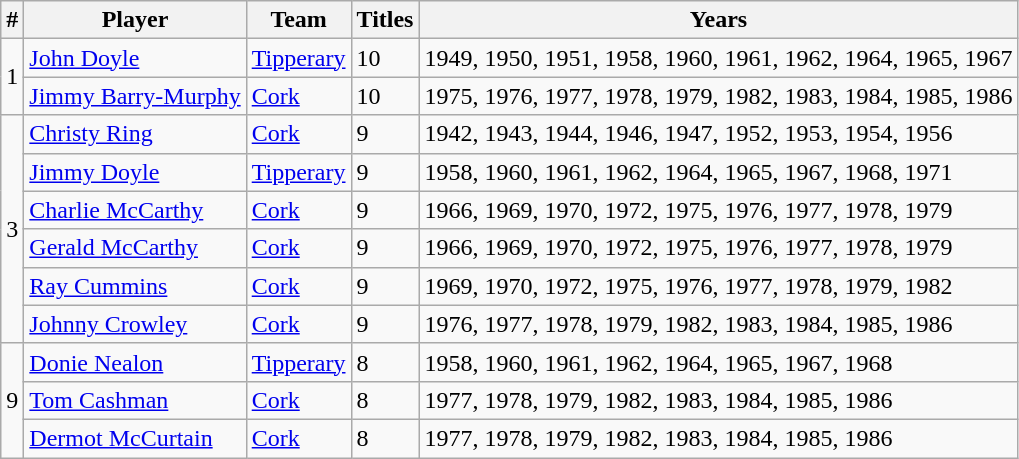<table class="wikitable">
<tr>
<th>#</th>
<th>Player</th>
<th>Team</th>
<th>Titles</th>
<th>Years</th>
</tr>
<tr>
<td rowspan="2" style="text-align:center;">1</td>
<td><a href='#'>John Doyle</a></td>
<td><a href='#'>Tipperary</a></td>
<td>10</td>
<td>1949, 1950, 1951, 1958, 1960, 1961, 1962, 1964, 1965, 1967</td>
</tr>
<tr>
<td><a href='#'>Jimmy Barry-Murphy</a></td>
<td><a href='#'>Cork</a></td>
<td>10</td>
<td>1975, 1976, 1977, 1978, 1979, 1982, 1983, 1984, 1985, 1986</td>
</tr>
<tr>
<td rowspan="6" style="text-align:center;">3</td>
<td><a href='#'>Christy Ring</a></td>
<td><a href='#'>Cork</a></td>
<td>9</td>
<td>1942, 1943, 1944, 1946, 1947, 1952, 1953, 1954, 1956</td>
</tr>
<tr>
<td><a href='#'>Jimmy Doyle</a></td>
<td><a href='#'>Tipperary</a></td>
<td>9</td>
<td>1958, 1960, 1961, 1962, 1964, 1965, 1967, 1968, 1971</td>
</tr>
<tr>
<td><a href='#'>Charlie McCarthy</a></td>
<td><a href='#'>Cork</a></td>
<td>9</td>
<td>1966, 1969, 1970, 1972, 1975, 1976, 1977, 1978, 1979</td>
</tr>
<tr>
<td><a href='#'>Gerald McCarthy</a></td>
<td><a href='#'>Cork</a></td>
<td>9</td>
<td>1966, 1969, 1970, 1972, 1975, 1976, 1977, 1978, 1979</td>
</tr>
<tr>
<td><a href='#'>Ray Cummins</a></td>
<td><a href='#'>Cork</a></td>
<td>9</td>
<td>1969, 1970, 1972, 1975, 1976, 1977, 1978, 1979, 1982</td>
</tr>
<tr>
<td><a href='#'>Johnny Crowley</a></td>
<td><a href='#'>Cork</a></td>
<td>9</td>
<td>1976, 1977, 1978, 1979, 1982, 1983, 1984, 1985, 1986</td>
</tr>
<tr>
<td rowspan="3" style="text-align:center;">9</td>
<td><a href='#'>Donie Nealon</a></td>
<td><a href='#'>Tipperary</a></td>
<td>8</td>
<td>1958, 1960, 1961, 1962, 1964, 1965, 1967, 1968</td>
</tr>
<tr>
<td><a href='#'>Tom Cashman</a></td>
<td><a href='#'>Cork</a></td>
<td>8</td>
<td>1977, 1978, 1979, 1982, 1983, 1984, 1985, 1986</td>
</tr>
<tr>
<td><a href='#'>Dermot McCurtain</a></td>
<td><a href='#'>Cork</a></td>
<td>8</td>
<td>1977, 1978, 1979, 1982, 1983, 1984, 1985, 1986</td>
</tr>
</table>
